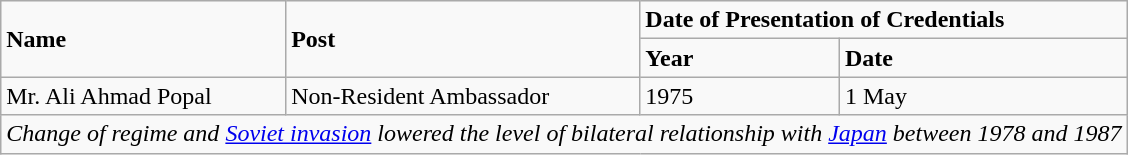<table class="wikitable">
<tr>
<td colspan="1" rowspan="2"><strong>Name</strong></td>
<td colspan="1" rowspan="2"><strong>Post</strong></td>
<td colspan="2"><strong>Date of Presentation of Credentials</strong></td>
</tr>
<tr>
<td><strong>Year</strong></td>
<td><strong>Date</strong></td>
</tr>
<tr>
<td>Mr. Ali Ahmad Popal</td>
<td>Non-Resident Ambassador</td>
<td>1975</td>
<td>1 May  </td>
</tr>
<tr>
<td colspan="4"><em>Change of regime and <a href='#'>Soviet invasion</a> lowered the level of bilateral relationship with <a href='#'>Japan</a> between 1978 and 1987</em></td>
</tr>
</table>
